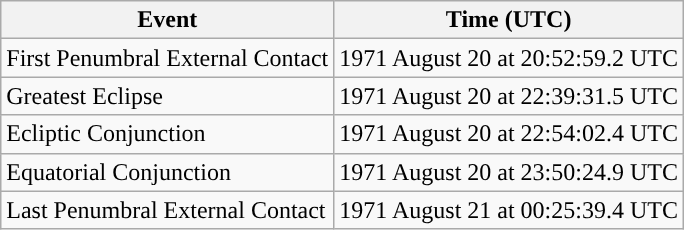<table class="wikitable">
<tr>
<th>Event</th>
<th>Time (UTC)</th>
</tr>
<tr>
<td>First Penumbral External Contact</td>
<td>1971 August 20 at 20:52:59.2 UTC</td>
</tr>
<tr>
<td>Greatest Eclipse</td>
<td>1971 August 20 at 22:39:31.5 UTC</td>
</tr>
<tr>
<td>Ecliptic Conjunction</td>
<td>1971 August 20 at 22:54:02.4 UTC</td>
</tr>
<tr>
<td>Equatorial Conjunction</td>
<td>1971 August 20 at 23:50:24.9 UTC</td>
</tr>
<tr>
<td>Last Penumbral External Contact</td>
<td>1971 August 21 at 00:25:39.4 UTC</td>
</tr>
</table>
